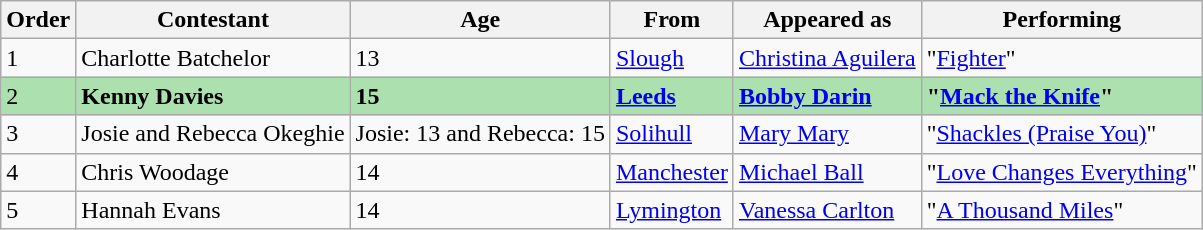<table class="wikitable">
<tr>
<th>Order</th>
<th>Contestant</th>
<th>Age</th>
<th>From</th>
<th>Appeared as</th>
<th>Performing</th>
</tr>
<tr>
<td>1</td>
<td>Charlotte Batchelor</td>
<td>13</td>
<td><a href='#'>Slough</a></td>
<td><a href='#'>Christina Aguilera</a></td>
<td>"<a href='#'>Fighter</a>"</td>
</tr>
<tr style="background:#ACE1AF;">
<td>2</td>
<td><strong>Kenny Davies</strong></td>
<td><strong>15</strong></td>
<td><strong><a href='#'>Leeds</a></strong></td>
<td><strong><a href='#'>Bobby Darin</a></strong></td>
<td><strong>"<a href='#'>Mack the Knife</a>"</strong></td>
</tr>
<tr>
<td>3</td>
<td>Josie and Rebecca Okeghie</td>
<td>Josie: 13 and Rebecca: 15</td>
<td><a href='#'>Solihull</a></td>
<td><a href='#'>Mary Mary</a></td>
<td>"<a href='#'>Shackles (Praise You)</a>"</td>
</tr>
<tr>
<td>4</td>
<td>Chris Woodage</td>
<td>14</td>
<td><a href='#'>Manchester</a></td>
<td><a href='#'>Michael Ball</a></td>
<td>"<a href='#'>Love Changes Everything</a>"</td>
</tr>
<tr>
<td>5</td>
<td>Hannah Evans</td>
<td>14</td>
<td><a href='#'>Lymington</a></td>
<td><a href='#'>Vanessa Carlton</a></td>
<td>"<a href='#'>A Thousand Miles</a>"</td>
</tr>
</table>
